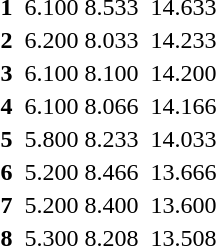<table>
<tr>
<th scope=row style="text-align:center">1</th>
<td align=left></td>
<td>6.100</td>
<td>8.533</td>
<td></td>
<td>14.633</td>
</tr>
<tr>
<th scope=row style="text-align:center">2</th>
<td align=left></td>
<td>6.200</td>
<td>8.033</td>
<td></td>
<td>14.233</td>
</tr>
<tr>
<th scope=row style="text-align:center">3</th>
<td align=left></td>
<td>6.100</td>
<td>8.100</td>
<td></td>
<td>14.200</td>
</tr>
<tr>
<th scope=row style="text-align:center">4</th>
<td align=left></td>
<td>6.100</td>
<td>8.066</td>
<td></td>
<td>14.166</td>
</tr>
<tr>
<th scope=row style="text-align:center">5</th>
<td align=left></td>
<td>5.800</td>
<td>8.233</td>
<td></td>
<td>14.033</td>
</tr>
<tr>
<th scope=row style="text-align:center">6</th>
<td align=left></td>
<td>5.200</td>
<td>8.466</td>
<td></td>
<td>13.666</td>
</tr>
<tr>
<th scope=row style="text-align:center">7</th>
<td align=left></td>
<td>5.200</td>
<td>8.400</td>
<td></td>
<td>13.600</td>
</tr>
<tr>
<th scope=row style="text-align:center">8</th>
<td align=left></td>
<td>5.300</td>
<td>8.208</td>
<td></td>
<td>13.508</td>
</tr>
<tr>
</tr>
</table>
